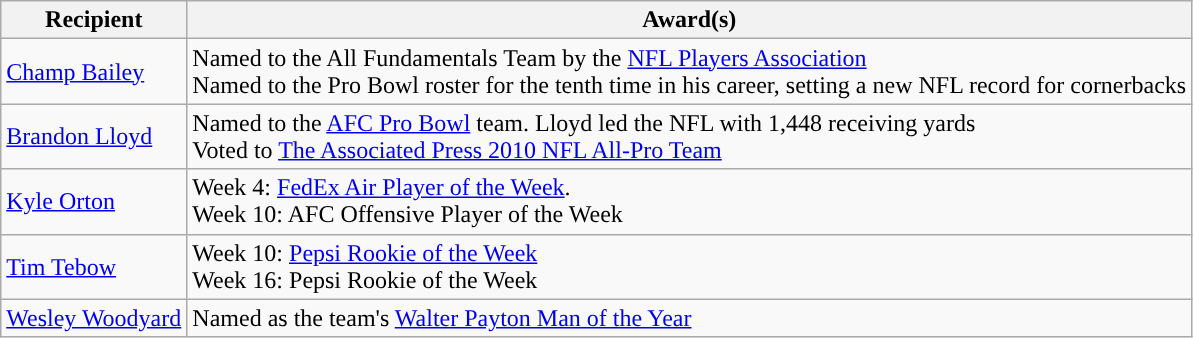<table class="wikitable">
<tr>
<th>Recipient</th>
<th>Award(s)</th>
</tr>
<tr>
<td><a href='#'>Champ Bailey</a></td>
<td>Named to the All Fundamentals Team by the <a href='#'>NFL Players Association</a><br>Named to the Pro Bowl roster for the tenth time in his career, setting a new NFL record for cornerbacks</td>
</tr>
<tr>
<td><a href='#'>Brandon Lloyd</a></td>
<td>Named to the <a href='#'>AFC Pro Bowl</a> team. Lloyd led the NFL with 1,448 receiving yards<br>Voted to <a href='#'>The Associated Press 2010 NFL All-Pro Team</a></td>
</tr>
<tr>
<td><a href='#'>Kyle Orton</a></td>
<td>Week 4: <a href='#'>FedEx Air Player of the Week</a>.<br>Week 10: AFC Offensive Player of the Week</td>
</tr>
<tr>
<td><a href='#'>Tim Tebow</a></td>
<td>Week 10: <a href='#'>Pepsi Rookie of the Week</a><br>Week 16: Pepsi Rookie of the Week</td>
</tr>
<tr>
<td><a href='#'>Wesley Woodyard</a></td>
<td>Named as the team's <a href='#'>Walter Payton Man of the Year</a></td>
</tr>
</table>
